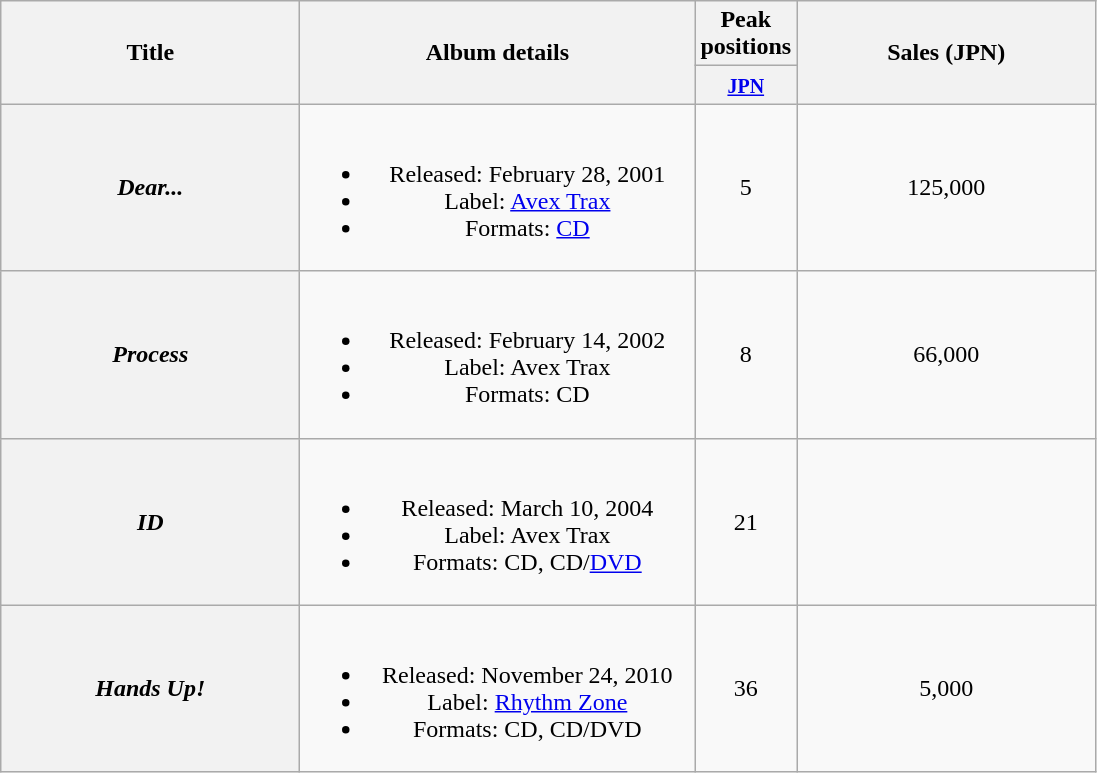<table class="wikitable plainrowheaders" style="text-align:center;">
<tr>
<th style="width:12em;" rowspan="2">Title</th>
<th style="width:16em;" rowspan="2">Album details</th>
<th>Peak positions</th>
<th style="width:12em;" rowspan="2">Sales (JPN)</th>
</tr>
<tr>
<th style="width:2.5em;"><small><a href='#'>JPN</a></small><br></th>
</tr>
<tr>
<th scope="row"><em>Dear...</em></th>
<td><br><ul><li>Released: February 28, 2001 </li><li>Label: <a href='#'>Avex Trax</a></li><li>Formats: <a href='#'>CD</a></li></ul></td>
<td>5</td>
<td>125,000</td>
</tr>
<tr>
<th scope="row"><em>Process</em></th>
<td><br><ul><li>Released: February 14, 2002 </li><li>Label: Avex Trax</li><li>Formats: CD</li></ul></td>
<td>8</td>
<td>66,000</td>
</tr>
<tr>
<th scope="row"><em>ID</em></th>
<td><br><ul><li>Released: March 10, 2004 </li><li>Label: Avex Trax</li><li>Formats: CD, CD/<a href='#'>DVD</a></li></ul></td>
<td>21</td>
<td></td>
</tr>
<tr>
<th scope="row"><em>Hands Up!</em></th>
<td><br><ul><li>Released: November 24, 2010 </li><li>Label: <a href='#'>Rhythm Zone</a></li><li>Formats: CD, CD/DVD</li></ul></td>
<td>36</td>
<td>5,000</td>
</tr>
</table>
